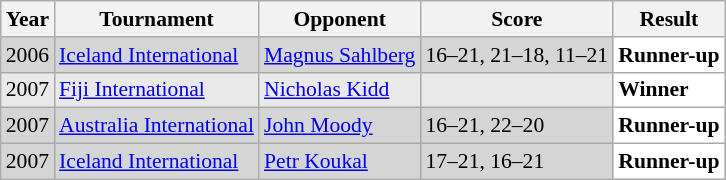<table class="sortable wikitable" style="font-size: 90%;">
<tr>
<th>Year</th>
<th>Tournament</th>
<th>Opponent</th>
<th>Score</th>
<th>Result</th>
</tr>
<tr style="background:#D5D5D5">
<td align="center">2006</td>
<td align="left"><a href='#'>Iceland International</a></td>
<td align="left"> <a href='#'>Magnus Sahlberg</a></td>
<td align="left">16–21, 21–18, 11–21</td>
<td style="text-align:left; background:white"> <strong>Runner-up</strong></td>
</tr>
<tr style="background:#E9E9E9">
<td align="center">2007</td>
<td align="left"><a href='#'>Fiji International</a></td>
<td align="left"> <a href='#'>Nicholas Kidd</a></td>
<td align="left"></td>
<td style="text-align:left; background:white"> <strong>Winner</strong></td>
</tr>
<tr style="background:#D5D5D5">
<td align="center">2007</td>
<td align="left"><a href='#'>Australia International</a></td>
<td align="left"> <a href='#'>John Moody</a></td>
<td align="left">16–21, 22–20</td>
<td style="text-align:left; background:white"> <strong>Runner-up</strong></td>
</tr>
<tr style="background:#D5D5D5">
<td align="center">2007</td>
<td align="left"><a href='#'>Iceland International</a></td>
<td align="left"> <a href='#'>Petr Koukal</a></td>
<td align="left">17–21, 16–21</td>
<td style="text-align:left; background:white"> <strong>Runner-up</strong></td>
</tr>
</table>
